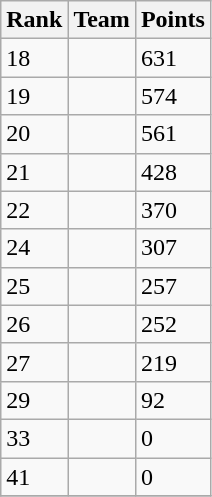<table class="wikitable">
<tr>
<th>Rank</th>
<th>Team</th>
<th>Points</th>
</tr>
<tr>
<td>18</td>
<td></td>
<td>631</td>
</tr>
<tr>
<td>19</td>
<td></td>
<td>574</td>
</tr>
<tr>
<td>20</td>
<td></td>
<td>561</td>
</tr>
<tr>
<td>21</td>
<td></td>
<td>428</td>
</tr>
<tr>
<td>22</td>
<td></td>
<td>370</td>
</tr>
<tr>
<td>24</td>
<td></td>
<td>307</td>
</tr>
<tr>
<td>25</td>
<td></td>
<td>257</td>
</tr>
<tr>
<td>26</td>
<td></td>
<td>252</td>
</tr>
<tr>
<td>27</td>
<td></td>
<td>219</td>
</tr>
<tr>
<td>29</td>
<td></td>
<td>92</td>
</tr>
<tr>
<td>33</td>
<td></td>
<td>0</td>
</tr>
<tr>
<td>41</td>
<td></td>
<td>0</td>
</tr>
<tr>
</tr>
</table>
